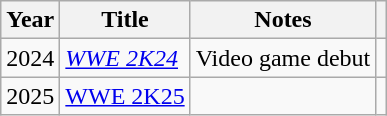<table class="wikitable sortable plainrowheaders">
<tr>
<th scope="col">Year</th>
<th scope="col">Title</th>
<th scope="col" class="unsortable">Notes</th>
<th scope="col" class="unsortable"></th>
</tr>
<tr>
<td>2024</td>
<td><em><a href='#'>WWE 2K24</a></em></td>
<td>Video game debut</td>
<td></td>
</tr>
<tr>
<td>2025</td>
<td><a href='#'>WWE 2K25</a></td>
<td></td>
<td></td>
</tr>
</table>
